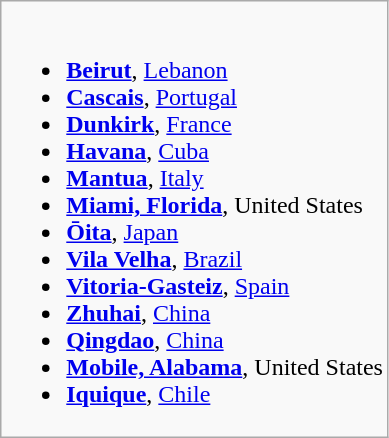<table class="wikitable">
<tr valign="top">
<td><br><ul><li> <strong><a href='#'>Beirut</a></strong>, <a href='#'>Lebanon</a></li><li> <strong><a href='#'>Cascais</a></strong>, <a href='#'>Portugal</a></li><li> <strong><a href='#'>Dunkirk</a></strong>, <a href='#'>France</a></li><li> <strong><a href='#'>Havana</a></strong>, <a href='#'>Cuba</a></li><li> <strong><a href='#'>Mantua</a></strong>, <a href='#'>Italy</a></li><li> <strong><a href='#'>Miami, Florida</a></strong>, United States</li><li> <strong><a href='#'>Ōita</a></strong>, <a href='#'>Japan</a></li><li> <strong><a href='#'>Vila Velha</a></strong>, <a href='#'>Brazil</a></li><li> <strong><a href='#'>Vitoria-Gasteiz</a></strong>, <a href='#'>Spain</a></li><li> <strong><a href='#'>Zhuhai</a></strong>, <a href='#'>China</a></li><li> <strong><a href='#'>Qingdao</a></strong>, <a href='#'>China</a></li><li> <strong><a href='#'>Mobile, Alabama</a></strong>, United States</li><li> <strong><a href='#'>Iquique</a></strong>, <a href='#'>Chile</a></li></ul></td>
</tr>
</table>
